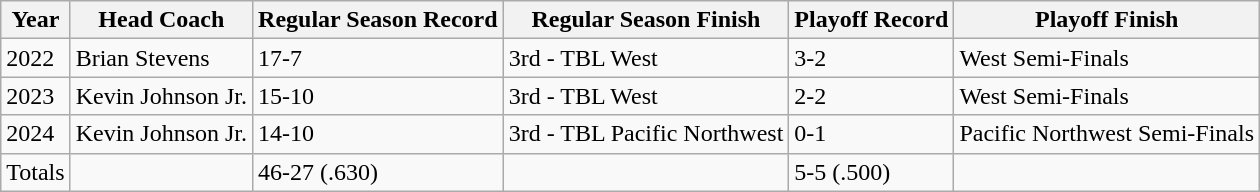<table class="wikitable">
<tr>
<th>Year</th>
<th>Head Coach</th>
<th>Regular Season Record</th>
<th>Regular Season Finish</th>
<th>Playoff Record</th>
<th>Playoff Finish</th>
</tr>
<tr>
<td>2022</td>
<td>Brian Stevens</td>
<td>17-7</td>
<td>3rd - TBL West</td>
<td>3-2</td>
<td>West Semi-Finals</td>
</tr>
<tr>
<td>2023</td>
<td>Kevin Johnson Jr.</td>
<td>15-10</td>
<td>3rd - TBL West</td>
<td>2-2</td>
<td>West Semi-Finals</td>
</tr>
<tr>
<td>2024</td>
<td>Kevin Johnson Jr.</td>
<td>14-10</td>
<td>3rd - TBL Pacific Northwest</td>
<td>0-1</td>
<td>Pacific Northwest Semi-Finals</td>
</tr>
<tr>
<td>Totals</td>
<td></td>
<td>46-27 (.630)</td>
<td></td>
<td>5-5 (.500)</td>
<td></td>
</tr>
</table>
